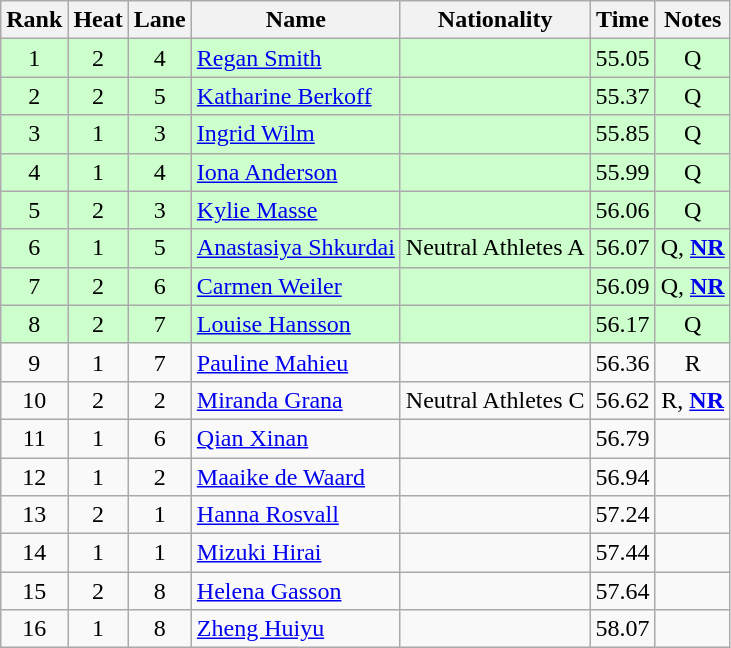<table class="wikitable sortable" style="text-align:center">
<tr>
<th>Rank</th>
<th>Heat</th>
<th>Lane</th>
<th>Name</th>
<th>Nationality</th>
<th>Time</th>
<th>Notes</th>
</tr>
<tr bgcolor=ccffcc>
<td>1</td>
<td>2</td>
<td>4</td>
<td align=left><a href='#'>Regan Smith</a></td>
<td align=left></td>
<td>55.05</td>
<td>Q</td>
</tr>
<tr bgcolor=ccffcc>
<td>2</td>
<td>2</td>
<td>5</td>
<td align=left><a href='#'>Katharine Berkoff</a></td>
<td align=left></td>
<td>55.37</td>
<td>Q</td>
</tr>
<tr bgcolor=ccffcc>
<td>3</td>
<td>1</td>
<td>3</td>
<td align=left><a href='#'>Ingrid Wilm</a></td>
<td align=left></td>
<td>55.85</td>
<td>Q</td>
</tr>
<tr bgcolor=ccffcc>
<td>4</td>
<td>1</td>
<td>4</td>
<td align=left><a href='#'>Iona Anderson</a></td>
<td align=left></td>
<td>55.99</td>
<td>Q</td>
</tr>
<tr bgcolor=ccffcc>
<td>5</td>
<td>2</td>
<td>3</td>
<td align=left><a href='#'>Kylie Masse</a></td>
<td align=left></td>
<td>56.06</td>
<td>Q</td>
</tr>
<tr bgcolor=ccffcc>
<td>6</td>
<td>1</td>
<td>5</td>
<td align=left><a href='#'>Anastasiya Shkurdai</a></td>
<td align=left> Neutral Athletes A</td>
<td>56.07</td>
<td>Q, <strong><a href='#'>NR</a></strong></td>
</tr>
<tr bgcolor=ccffcc>
<td>7</td>
<td>2</td>
<td>6</td>
<td align=left><a href='#'>Carmen Weiler</a></td>
<td align=left></td>
<td>56.09</td>
<td>Q, <strong><a href='#'>NR</a></strong></td>
</tr>
<tr bgcolor=ccffcc>
<td>8</td>
<td>2</td>
<td>7</td>
<td align=left><a href='#'>Louise Hansson</a></td>
<td align=left></td>
<td>56.17</td>
<td>Q</td>
</tr>
<tr>
<td>9</td>
<td>1</td>
<td>7</td>
<td align=left><a href='#'>Pauline Mahieu</a></td>
<td align=left></td>
<td>56.36</td>
<td>R</td>
</tr>
<tr>
<td>10</td>
<td>2</td>
<td>2</td>
<td align=left><a href='#'>Miranda Grana</a></td>
<td align=left> Neutral Athletes C</td>
<td>56.62</td>
<td>R, <strong><a href='#'>NR</a></strong></td>
</tr>
<tr>
<td>11</td>
<td>1</td>
<td>6</td>
<td align=left><a href='#'>Qian Xinan</a></td>
<td align=left></td>
<td>56.79</td>
<td></td>
</tr>
<tr>
<td>12</td>
<td>1</td>
<td>2</td>
<td align=left><a href='#'>Maaike de Waard</a></td>
<td align=left></td>
<td>56.94</td>
<td></td>
</tr>
<tr>
<td>13</td>
<td>2</td>
<td>1</td>
<td align=left><a href='#'>Hanna Rosvall</a></td>
<td align=left></td>
<td>57.24</td>
<td></td>
</tr>
<tr>
<td>14</td>
<td>1</td>
<td>1</td>
<td align=left><a href='#'>Mizuki Hirai</a></td>
<td align=left></td>
<td>57.44</td>
<td></td>
</tr>
<tr>
<td>15</td>
<td>2</td>
<td>8</td>
<td align=left><a href='#'>Helena Gasson</a></td>
<td align=left></td>
<td>57.64</td>
<td></td>
</tr>
<tr>
<td>16</td>
<td>1</td>
<td>8</td>
<td align=left><a href='#'>Zheng Huiyu</a></td>
<td align=left></td>
<td>58.07</td>
<td></td>
</tr>
</table>
